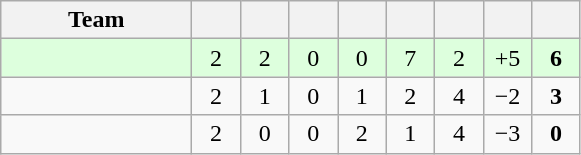<table class="wikitable" style="text-align:center;">
<tr>
<th width=120>Team</th>
<th width=25></th>
<th width=25></th>
<th width=25></th>
<th width=25></th>
<th width=25></th>
<th width=25></th>
<th width=25></th>
<th width=25></th>
</tr>
<tr style="background:#dfd;">
<td style="text-align:left;"></td>
<td>2</td>
<td>2</td>
<td>0</td>
<td>0</td>
<td>7</td>
<td>2</td>
<td>+5</td>
<td><strong>6</strong></td>
</tr>
<tr>
<td style="text-align:left;"></td>
<td>2</td>
<td>1</td>
<td>0</td>
<td>1</td>
<td>2</td>
<td>4</td>
<td>−2</td>
<td><strong>3</strong></td>
</tr>
<tr>
<td style="text-align:left;"></td>
<td>2</td>
<td>0</td>
<td>0</td>
<td>2</td>
<td>1</td>
<td>4</td>
<td>−3</td>
<td><strong>0</strong></td>
</tr>
</table>
